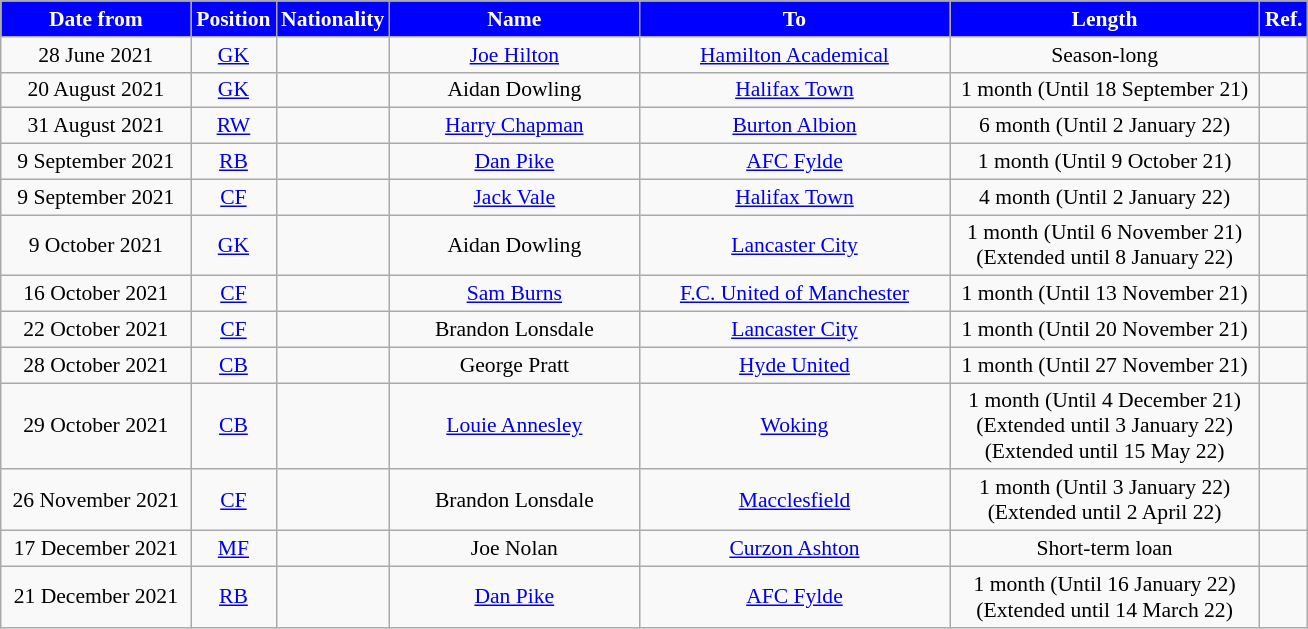<table class="wikitable"  style="text-align:center; font-size:90%; ">
<tr>
<th style="background:#0000FF; color:white; width:120px;">Date from</th>
<th style="background:#0000FF; color:white; width:50px;">Position</th>
<th style="background:#0000FF; color:white; width:50px;">Nationality</th>
<th style="background:#0000FF; color:white; width:160px;">Name</th>
<th style="background:#0000FF; color:white; width:200px;">To</th>
<th style="background:#0000FF; color:white; width:200px;">Length</th>
<th style="background:#0000FF; color:white; width:25px;">Ref.</th>
</tr>
<tr>
<td>28 June 2021</td>
<td><a href='#'>GK</a></td>
<td></td>
<td><a href='#'>Joe Hilton</a></td>
<td> <a href='#'>Hamilton Academical</a></td>
<td>Season-long</td>
<td></td>
</tr>
<tr>
<td>20 August 2021</td>
<td><a href='#'>GK</a></td>
<td></td>
<td>Aidan Dowling</td>
<td> <a href='#'>Halifax Town</a></td>
<td>1 month (Until 18 September 21)</td>
<td></td>
</tr>
<tr>
<td>31 August 2021</td>
<td><a href='#'>RW</a></td>
<td></td>
<td><a href='#'>Harry Chapman</a></td>
<td> <a href='#'>Burton Albion</a></td>
<td>6 month (Until 2 January 22)</td>
<td></td>
</tr>
<tr>
<td>9 September 2021</td>
<td><a href='#'>RB</a></td>
<td></td>
<td><a href='#'>Dan Pike</a></td>
<td> <a href='#'>AFC Fylde</a></td>
<td>1 month (Until 9 October 21)</td>
<td></td>
</tr>
<tr>
<td>9 September 2021</td>
<td><a href='#'>CF</a></td>
<td></td>
<td><a href='#'>Jack Vale</a></td>
<td> <a href='#'>Halifax Town</a></td>
<td>4 month (Until 2 January 22)</td>
<td></td>
</tr>
<tr>
<td>9 October 2021</td>
<td><a href='#'>GK</a></td>
<td></td>
<td>Aidan Dowling</td>
<td> <a href='#'>Lancaster City</a></td>
<td>1 month (Until 6 November 21)(Extended until 8 January 22)</td>
<td></td>
</tr>
<tr>
<td>16 October 2021</td>
<td><a href='#'>CF</a></td>
<td></td>
<td><a href='#'>Sam Burns</a></td>
<td> <a href='#'>F.C. United of Manchester</a></td>
<td>1 month (Until 13 November 21)</td>
<td></td>
</tr>
<tr>
<td>22 October 2021</td>
<td><a href='#'>CF</a></td>
<td></td>
<td>Brandon Lonsdale</td>
<td> <a href='#'>Lancaster City</a></td>
<td>1 month (Until 20 November 21)</td>
<td></td>
</tr>
<tr>
<td>28 October 2021</td>
<td><a href='#'>CB</a></td>
<td></td>
<td>George Pratt</td>
<td> <a href='#'>Hyde United</a></td>
<td>1 month (Until 27 November 21)</td>
<td></td>
</tr>
<tr>
<td>29 October 2021</td>
<td><a href='#'>CB</a></td>
<td></td>
<td><a href='#'>Louie Annesley</a></td>
<td> <a href='#'>Woking</a></td>
<td>1 month (Until 4 December 21)(Extended until 3 January 22)(Extended until 15 May 22)</td>
<td><br></td>
</tr>
<tr>
<td>26 November 2021</td>
<td><a href='#'>CF</a></td>
<td></td>
<td>Brandon Lonsdale</td>
<td> <a href='#'>Macclesfield</a></td>
<td>1 month (Until 3 January 22) (Extended until 2 April 22)</td>
<td></td>
</tr>
<tr>
<td>17 December 2021</td>
<td><a href='#'>MF</a></td>
<td></td>
<td>Joe Nolan</td>
<td> <a href='#'>Curzon Ashton</a></td>
<td>Short-term loan</td>
<td></td>
</tr>
<tr>
<td>21 December 2021</td>
<td><a href='#'>RB</a></td>
<td></td>
<td><a href='#'>Dan Pike</a></td>
<td> <a href='#'>AFC Fylde</a></td>
<td>1 month (Until 16 January 22)(Extended until 14 March 22)</td>
<td></td>
</tr>
</table>
